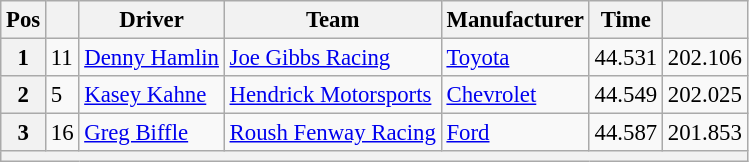<table class="wikitable" style="font-size:95%">
<tr>
<th>Pos</th>
<th></th>
<th>Driver</th>
<th>Team</th>
<th>Manufacturer</th>
<th>Time</th>
<th></th>
</tr>
<tr>
<th>1</th>
<td>11</td>
<td><a href='#'>Denny Hamlin</a></td>
<td><a href='#'>Joe Gibbs Racing</a></td>
<td><a href='#'>Toyota</a></td>
<td>44.531</td>
<td>202.106</td>
</tr>
<tr>
<th>2</th>
<td>5</td>
<td><a href='#'>Kasey Kahne</a></td>
<td><a href='#'>Hendrick Motorsports</a></td>
<td><a href='#'>Chevrolet</a></td>
<td>44.549</td>
<td>202.025</td>
</tr>
<tr>
<th>3</th>
<td>16</td>
<td><a href='#'>Greg Biffle</a></td>
<td><a href='#'>Roush Fenway Racing</a></td>
<td><a href='#'>Ford</a></td>
<td>44.587</td>
<td>201.853</td>
</tr>
<tr>
<th colspan="7"></th>
</tr>
</table>
